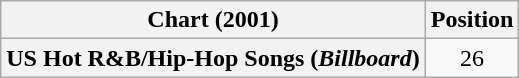<table class="wikitable plainrowheaders" style="text-align:center">
<tr>
<th scope="col">Chart (2001)</th>
<th scope="col">Position</th>
</tr>
<tr>
<th scope="row">US Hot R&B/Hip-Hop Songs (<em>Billboard</em>)</th>
<td>26</td>
</tr>
</table>
